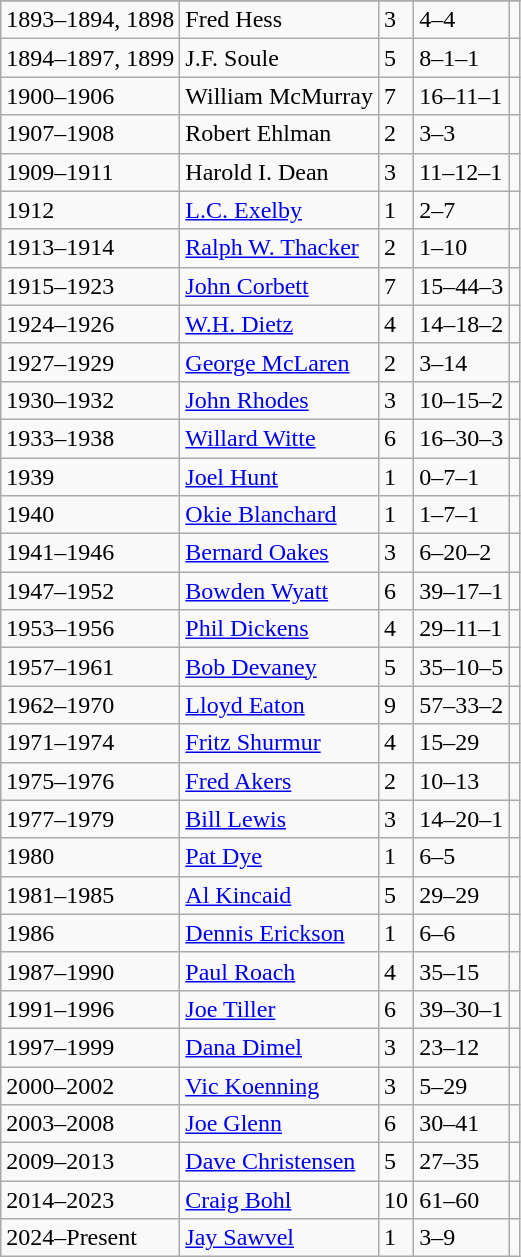<table class="wikitable">
<tr>
</tr>
<tr>
<td>1893–1894, 1898</td>
<td>Fred Hess</td>
<td>3</td>
<td>4–4</td>
<td></td>
</tr>
<tr>
<td>1894–1897, 1899</td>
<td>J.F. Soule</td>
<td>5</td>
<td>8–1–1</td>
<td></td>
</tr>
<tr>
<td>1900–1906</td>
<td>William McMurray</td>
<td>7</td>
<td>16–11–1</td>
<td></td>
</tr>
<tr>
<td>1907–1908</td>
<td>Robert Ehlman</td>
<td>2</td>
<td>3–3</td>
<td></td>
</tr>
<tr>
<td>1909–1911</td>
<td>Harold I. Dean</td>
<td>3</td>
<td>11–12–1</td>
<td></td>
</tr>
<tr>
<td>1912</td>
<td><a href='#'>L.C. Exelby</a></td>
<td>1</td>
<td>2–7</td>
<td></td>
</tr>
<tr>
<td>1913–1914</td>
<td><a href='#'>Ralph W. Thacker</a></td>
<td>2</td>
<td>1–10</td>
<td></td>
</tr>
<tr>
<td>1915–1923</td>
<td><a href='#'>John Corbett</a></td>
<td>7</td>
<td>15–44–3</td>
<td></td>
</tr>
<tr>
<td>1924–1926</td>
<td><a href='#'>W.H. Dietz</a></td>
<td>4</td>
<td>14–18–2</td>
<td></td>
</tr>
<tr>
<td>1927–1929</td>
<td><a href='#'>George McLaren</a></td>
<td>2</td>
<td>3–14</td>
<td></td>
</tr>
<tr>
<td>1930–1932</td>
<td><a href='#'>John Rhodes</a></td>
<td>3</td>
<td>10–15–2</td>
<td></td>
</tr>
<tr>
<td>1933–1938</td>
<td><a href='#'>Willard Witte</a></td>
<td>6</td>
<td>16–30–3</td>
<td></td>
</tr>
<tr>
<td>1939</td>
<td><a href='#'>Joel Hunt</a></td>
<td>1</td>
<td>0–7–1</td>
<td></td>
</tr>
<tr>
<td>1940</td>
<td><a href='#'>Okie Blanchard</a></td>
<td>1</td>
<td>1–7–1</td>
<td></td>
</tr>
<tr>
<td>1941–1946</td>
<td><a href='#'>Bernard Oakes</a></td>
<td>3</td>
<td>6–20–2</td>
<td></td>
</tr>
<tr>
<td>1947–1952</td>
<td><a href='#'>Bowden Wyatt</a></td>
<td>6</td>
<td>39–17–1</td>
<td></td>
</tr>
<tr>
<td>1953–1956</td>
<td><a href='#'>Phil Dickens</a></td>
<td>4</td>
<td>29–11–1</td>
<td></td>
</tr>
<tr>
<td>1957–1961</td>
<td><a href='#'>Bob Devaney</a></td>
<td>5</td>
<td>35–10–5</td>
<td></td>
</tr>
<tr>
<td>1962–1970</td>
<td><a href='#'>Lloyd Eaton</a></td>
<td>9</td>
<td>57–33–2</td>
<td></td>
</tr>
<tr>
<td>1971–1974</td>
<td><a href='#'>Fritz Shurmur</a></td>
<td>4</td>
<td>15–29</td>
<td></td>
</tr>
<tr>
<td>1975–1976</td>
<td><a href='#'>Fred Akers</a></td>
<td>2</td>
<td>10–13</td>
<td></td>
</tr>
<tr>
<td>1977–1979</td>
<td><a href='#'>Bill Lewis</a></td>
<td>3</td>
<td>14–20–1</td>
<td></td>
</tr>
<tr>
<td>1980</td>
<td><a href='#'>Pat Dye</a></td>
<td>1</td>
<td>6–5</td>
<td></td>
</tr>
<tr>
<td>1981–1985</td>
<td><a href='#'>Al Kincaid</a></td>
<td>5</td>
<td>29–29</td>
<td></td>
</tr>
<tr>
<td>1986</td>
<td><a href='#'>Dennis Erickson</a></td>
<td>1</td>
<td>6–6</td>
<td></td>
</tr>
<tr>
<td>1987–1990</td>
<td><a href='#'>Paul Roach</a></td>
<td>4</td>
<td>35–15</td>
<td></td>
</tr>
<tr>
<td>1991–1996</td>
<td><a href='#'>Joe Tiller</a></td>
<td>6</td>
<td>39–30–1</td>
<td></td>
</tr>
<tr>
<td>1997–1999</td>
<td><a href='#'>Dana Dimel</a></td>
<td>3</td>
<td>23–12</td>
<td></td>
</tr>
<tr>
<td>2000–2002</td>
<td><a href='#'>Vic Koenning</a></td>
<td>3</td>
<td>5–29</td>
<td></td>
</tr>
<tr>
<td>2003–2008</td>
<td><a href='#'>Joe Glenn</a></td>
<td>6</td>
<td>30–41</td>
<td></td>
</tr>
<tr>
<td>2009–2013</td>
<td><a href='#'>Dave Christensen</a></td>
<td>5</td>
<td>27–35</td>
<td></td>
</tr>
<tr>
<td>2014–2023</td>
<td><a href='#'>Craig Bohl</a></td>
<td>10</td>
<td>61–60</td>
<td></td>
</tr>
<tr>
<td>2024–Present</td>
<td><a href='#'>Jay Sawvel</a></td>
<td>1</td>
<td>3–9</td>
<td></td>
</tr>
</table>
